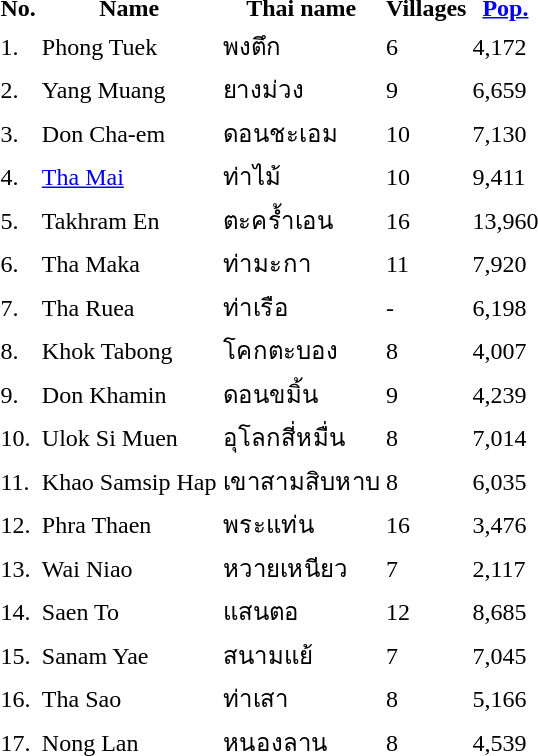<table>
<tr>
<th>No.</th>
<th>Name</th>
<th>Thai name</th>
<th>Villages</th>
<th><a href='#'>Pop.</a></th>
</tr>
<tr>
<td>1.</td>
<td>Phong Tuek</td>
<td>พงตึก</td>
<td>6</td>
<td>4,172</td>
<td></td>
</tr>
<tr>
<td>2.</td>
<td>Yang Muang</td>
<td>ยางม่วง</td>
<td>9</td>
<td>6,659</td>
<td></td>
</tr>
<tr>
<td>3.</td>
<td>Don Cha-em</td>
<td>ดอนชะเอม</td>
<td>10</td>
<td>7,130</td>
<td></td>
</tr>
<tr>
<td>4.</td>
<td><a href='#'>Tha Mai</a></td>
<td>ท่าไม้</td>
<td>10</td>
<td>9,411</td>
<td></td>
</tr>
<tr>
<td>5.</td>
<td>Takhram En</td>
<td>ตะคร้ำเอน</td>
<td>16</td>
<td>13,960</td>
<td></td>
</tr>
<tr>
<td>6.</td>
<td>Tha Maka</td>
<td>ท่ามะกา</td>
<td>11</td>
<td>7,920</td>
<td></td>
</tr>
<tr>
<td>7.</td>
<td>Tha Ruea</td>
<td>ท่าเรือ</td>
<td>-</td>
<td>6,198</td>
<td></td>
</tr>
<tr>
<td>8.</td>
<td>Khok Tabong</td>
<td>โคกตะบอง</td>
<td>8</td>
<td>4,007</td>
<td></td>
</tr>
<tr>
<td>9.</td>
<td>Don Khamin</td>
<td>ดอนขมิ้น</td>
<td>9</td>
<td>4,239</td>
<td></td>
</tr>
<tr>
<td>10.</td>
<td>Ulok Si Muen</td>
<td>อุโลกสี่หมื่น</td>
<td>8</td>
<td>7,014</td>
<td></td>
</tr>
<tr>
<td>11.</td>
<td>Khao Samsip Hap</td>
<td>เขาสามสิบหาบ</td>
<td>8</td>
<td>6,035</td>
<td></td>
</tr>
<tr>
<td>12.</td>
<td>Phra Thaen</td>
<td>พระแท่น</td>
<td>16</td>
<td>3,476</td>
<td></td>
</tr>
<tr>
<td>13.</td>
<td>Wai Niao</td>
<td>หวายเหนียว</td>
<td>7</td>
<td>2,117</td>
<td></td>
</tr>
<tr>
<td>14.</td>
<td>Saen To</td>
<td>แสนตอ</td>
<td>12</td>
<td>8,685</td>
<td></td>
</tr>
<tr>
<td>15.</td>
<td>Sanam Yae</td>
<td>สนามแย้</td>
<td>7</td>
<td>7,045</td>
<td></td>
</tr>
<tr>
<td>16.</td>
<td>Tha Sao</td>
<td>ท่าเสา</td>
<td>8</td>
<td>5,166</td>
<td></td>
</tr>
<tr>
<td>17.</td>
<td>Nong Lan</td>
<td>หนองลาน</td>
<td>8</td>
<td>4,539</td>
<td></td>
</tr>
</table>
